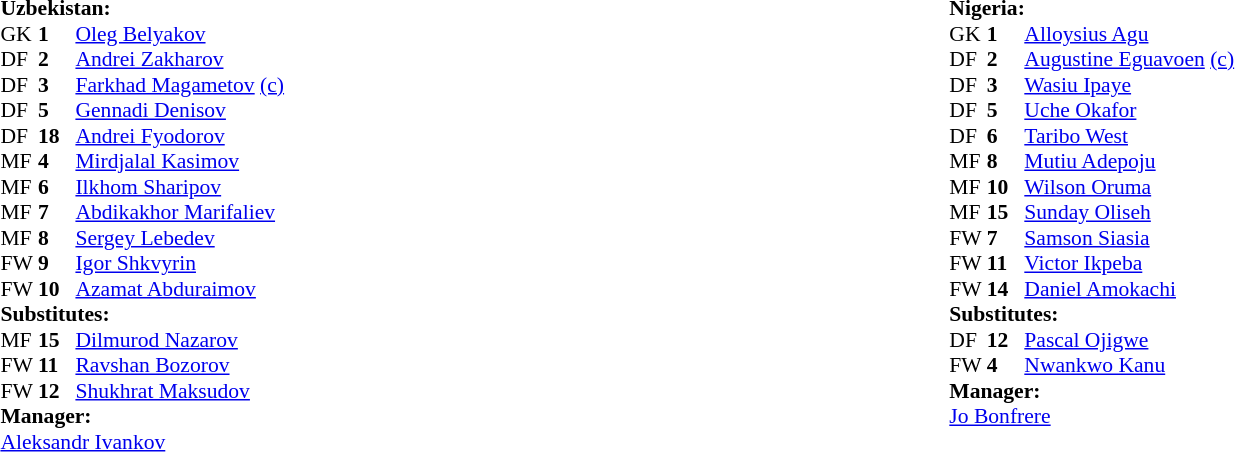<table width="100%">
<tr>
<td valign="top" width="50%"><br><table style="font-size: 90%" cellspacing="0" cellpadding="0" align=center>
<tr>
<td colspan="4"><strong>Uzbekistan:</strong></td>
</tr>
<tr>
<th width=25></th>
<th width=25></th>
</tr>
<tr>
<td>GK</td>
<td><strong>1</strong></td>
<td><a href='#'>Oleg Belyakov</a></td>
</tr>
<tr>
<td>DF</td>
<td><strong>2</strong></td>
<td><a href='#'>Andrei Zakharov</a></td>
</tr>
<tr>
<td>DF</td>
<td><strong>3</strong></td>
<td><a href='#'>Farkhad Magametov</a> <a href='#'>(c)</a></td>
</tr>
<tr>
<td>DF</td>
<td><strong>5</strong></td>
<td><a href='#'>Gennadi Denisov</a></td>
<td></td>
<td></td>
</tr>
<tr>
<td>DF</td>
<td><strong>18</strong></td>
<td><a href='#'>Andrei Fyodorov</a></td>
</tr>
<tr>
<td>MF</td>
<td><strong>4</strong></td>
<td><a href='#'>Mirdjalal Kasimov</a></td>
</tr>
<tr>
<td>MF</td>
<td><strong>6</strong></td>
<td><a href='#'>Ilkhom Sharipov</a></td>
</tr>
<tr>
<td>MF</td>
<td><strong>7</strong></td>
<td><a href='#'>Abdikakhor Marifaliev</a></td>
<td></td>
<td></td>
</tr>
<tr>
<td>MF</td>
<td><strong>8</strong></td>
<td><a href='#'>Sergey Lebedev</a></td>
<td></td>
<td></td>
</tr>
<tr>
<td>FW</td>
<td><strong>9</strong></td>
<td><a href='#'>Igor Shkvyrin</a></td>
</tr>
<tr>
<td>FW</td>
<td><strong>10</strong></td>
<td><a href='#'>Azamat Abduraimov</a></td>
</tr>
<tr>
<td colspan=3><strong>Substitutes:</strong></td>
</tr>
<tr>
<td>MF</td>
<td><strong>15</strong></td>
<td><a href='#'>Dilmurod Nazarov</a></td>
<td></td>
<td></td>
</tr>
<tr>
<td>FW</td>
<td><strong>11</strong></td>
<td><a href='#'>Ravshan Bozorov</a></td>
<td></td>
<td></td>
</tr>
<tr>
<td>FW</td>
<td><strong>12</strong></td>
<td><a href='#'>Shukhrat Maksudov</a></td>
<td></td>
<td></td>
</tr>
<tr>
<td colspan=3><strong>Manager:</strong></td>
</tr>
<tr>
<td colspan=3><a href='#'>Aleksandr Ivankov</a></td>
</tr>
</table>
</td>
<td valign="top"></td>
<td valign="top" width="50%"><br><table style="font-size: 90%" cellspacing="0" cellpadding="0" align="center">
<tr>
<td colspan="4"><strong>Nigeria:</strong></td>
</tr>
<tr>
<th width=25></th>
<th width=25></th>
</tr>
<tr>
<td>GK</td>
<td><strong>1</strong></td>
<td><a href='#'>Alloysius Agu</a></td>
</tr>
<tr>
<td>DF</td>
<td><strong>2</strong></td>
<td><a href='#'>Augustine Eguavoen</a> <a href='#'>(c)</a></td>
</tr>
<tr>
<td>DF</td>
<td><strong>3</strong></td>
<td><a href='#'>Wasiu Ipaye</a></td>
</tr>
<tr>
<td>DF</td>
<td><strong>5</strong></td>
<td><a href='#'>Uche Okafor</a></td>
</tr>
<tr>
<td>DF</td>
<td><strong>6</strong></td>
<td><a href='#'>Taribo West</a></td>
</tr>
<tr>
<td>MF</td>
<td><strong>8</strong></td>
<td><a href='#'>Mutiu Adepoju</a></td>
</tr>
<tr>
<td>MF</td>
<td><strong>10</strong></td>
<td><a href='#'>Wilson Oruma</a></td>
<td></td>
<td></td>
</tr>
<tr>
<td>MF</td>
<td><strong>15</strong></td>
<td><a href='#'>Sunday Oliseh</a></td>
</tr>
<tr>
<td>FW</td>
<td><strong>7</strong></td>
<td><a href='#'>Samson Siasia</a></td>
</tr>
<tr>
<td>FW</td>
<td><strong>11</strong></td>
<td><a href='#'>Victor Ikpeba</a></td>
<td></td>
<td></td>
</tr>
<tr>
<td>FW</td>
<td><strong>14</strong></td>
<td><a href='#'>Daniel Amokachi</a></td>
</tr>
<tr>
<td colspan=3><strong>Substitutes:</strong></td>
</tr>
<tr>
<td>DF</td>
<td><strong>12</strong></td>
<td><a href='#'>Pascal Ojigwe</a></td>
<td></td>
<td></td>
</tr>
<tr>
<td>FW</td>
<td><strong>4</strong></td>
<td><a href='#'>Nwankwo Kanu</a></td>
<td></td>
<td></td>
</tr>
<tr>
<td colspan=3><strong>Manager:</strong></td>
</tr>
<tr>
<td colspan=3> <a href='#'>Jo Bonfrere</a></td>
</tr>
</table>
</td>
</tr>
</table>
